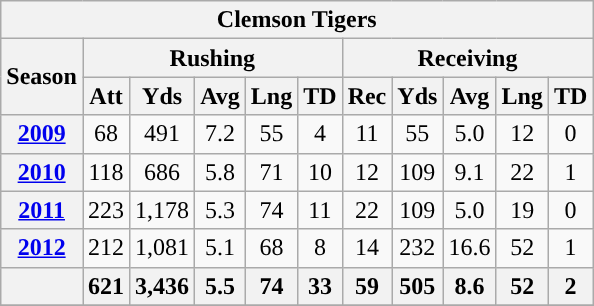<table class=wikitable style="text-align:center;">
<tr>
<th colspan="15">Clemson Tigers</th>
</tr>
<tr>
<th rowspan="2">Season</th>
<th colspan="5">Rushing</th>
<th colspan="5">Receiving</th>
</tr>
<tr>
<th>Att</th>
<th>Yds</th>
<th>Avg</th>
<th>Lng</th>
<th>TD</th>
<th>Rec</th>
<th>Yds</th>
<th>Avg</th>
<th>Lng</th>
<th>TD</th>
</tr>
<tr>
<th><a href='#'>2009</a></th>
<td>68</td>
<td>491</td>
<td>7.2</td>
<td>55</td>
<td>4</td>
<td>11</td>
<td>55</td>
<td>5.0</td>
<td>12</td>
<td>0</td>
</tr>
<tr>
<th><a href='#'>2010</a></th>
<td>118</td>
<td>686</td>
<td>5.8</td>
<td>71</td>
<td>10</td>
<td>12</td>
<td>109</td>
<td>9.1</td>
<td>22</td>
<td>1</td>
</tr>
<tr>
<th><a href='#'>2011</a></th>
<td>223</td>
<td>1,178</td>
<td>5.3</td>
<td>74</td>
<td>11</td>
<td>22</td>
<td>109</td>
<td>5.0</td>
<td>19</td>
<td>0</td>
</tr>
<tr>
<th><a href='#'>2012</a></th>
<td>212</td>
<td>1,081</td>
<td>5.1</td>
<td>68</td>
<td>8</td>
<td>14</td>
<td>232</td>
<td>16.6</td>
<td>52</td>
<td>1</td>
</tr>
<tr>
<th></th>
<th>621</th>
<th>3,436</th>
<th>5.5</th>
<th>74</th>
<th>33</th>
<th>59</th>
<th>505</th>
<th>8.6</th>
<th>52</th>
<th>2</th>
</tr>
<tr>
</tr>
</table>
